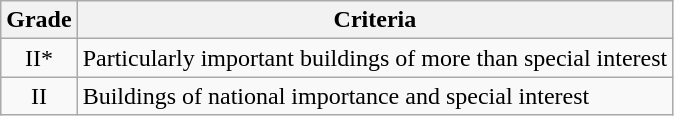<table class="wikitable">
<tr>
<th>Grade</th>
<th>Criteria</th>
</tr>
<tr>
<td align="center" >II*</td>
<td>Particularly important buildings of more than special interest</td>
</tr>
<tr>
<td align="center" >II</td>
<td>Buildings of national importance and special interest</td>
</tr>
</table>
